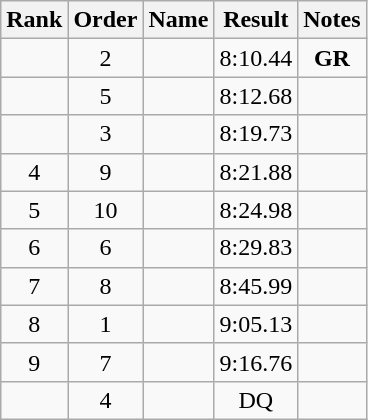<table class="wikitable" style="text-align:center">
<tr>
<th>Rank</th>
<th>Order</th>
<th>Name</th>
<th>Result</th>
<th>Notes</th>
</tr>
<tr>
<td></td>
<td>2</td>
<td align="left"></td>
<td>8:10.44</td>
<td><strong>GR</strong></td>
</tr>
<tr>
<td></td>
<td>5</td>
<td align="left"></td>
<td>8:12.68</td>
<td></td>
</tr>
<tr>
<td></td>
<td>3</td>
<td align="left"></td>
<td>8:19.73</td>
<td></td>
</tr>
<tr>
<td>4</td>
<td>9</td>
<td align="left"></td>
<td>8:21.88</td>
<td></td>
</tr>
<tr>
<td>5</td>
<td>10</td>
<td align="left"></td>
<td>8:24.98</td>
<td></td>
</tr>
<tr>
<td>6</td>
<td>6</td>
<td align="left"></td>
<td>8:29.83</td>
<td></td>
</tr>
<tr>
<td>7</td>
<td>8</td>
<td align="left"></td>
<td>8:45.99</td>
<td></td>
</tr>
<tr>
<td>8</td>
<td>1</td>
<td align="left"></td>
<td>9:05.13</td>
<td></td>
</tr>
<tr>
<td>9</td>
<td>7</td>
<td align="left"></td>
<td>9:16.76</td>
<td></td>
</tr>
<tr>
<td></td>
<td>4</td>
<td align="left"></td>
<td>DQ</td>
<td></td>
</tr>
</table>
